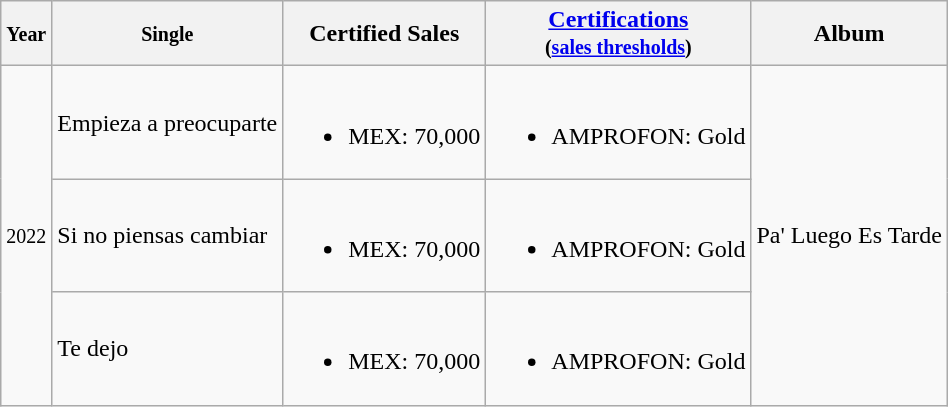<table class="wikitable">
<tr>
<th><small>Year</small></th>
<th><small>Single</small></th>
<th>Certified Sales</th>
<th><a href='#'>Certifications</a><br><small>(<a href='#'>sales thresholds</a>)</small></th>
<th>Album</th>
</tr>
<tr>
<td rowspan="3"><small>2</small><small>022</small></td>
<td>Empieza a preocuparte</td>
<td><br><ul><li>MEX: 70,000</li></ul></td>
<td><br><ul><li>AMPROFON: Gold</li></ul></td>
<td rowspan="4">Pa' Luego Es Tarde</td>
</tr>
<tr>
<td>Si no piensas cambiar</td>
<td><br><ul><li>MEX: 70,000</li></ul></td>
<td><br><ul><li>AMPROFON: Gold</li></ul></td>
</tr>
<tr>
<td>Te dejo</td>
<td><br><ul><li>MEX: 70,000</li></ul></td>
<td><br><ul><li>AMPROFON: Gold</li></ul></td>
</tr>
</table>
